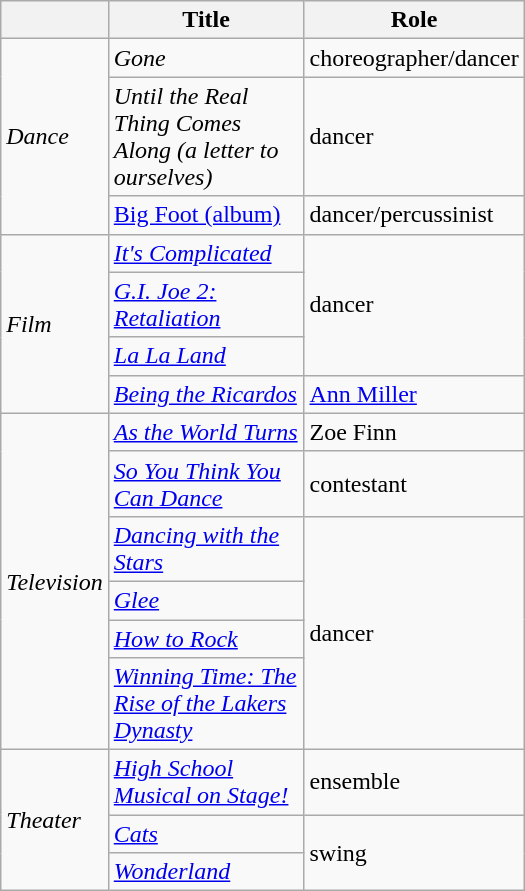<table class="wikitable" style=width:350px>
<tr>
<th></th>
<th>Title</th>
<th>Role</th>
</tr>
<tr>
<td rowspan="3"><em>Dance</em></td>
<td><em>Gone</em></td>
<td>choreographer/dancer</td>
</tr>
<tr>
<td><em>Until the Real Thing Comes Along (a letter to ourselves)</em></td>
<td>dancer</td>
</tr>
<tr>
<td><a href='#'>Big Foot (album)</a></td>
<td>dancer/percussinist</td>
</tr>
<tr>
<td rowspan="4"><em>Film</em></td>
<td><em><a href='#'>It's Complicated</a></em></td>
<td rowspan="3">dancer</td>
</tr>
<tr>
<td><em><a href='#'>G.I. Joe 2: Retaliation</a></em></td>
</tr>
<tr>
<td><em><a href='#'>La La Land</a></em></td>
</tr>
<tr>
<td><em><a href='#'>Being the Ricardos</a></em></td>
<td><a href='#'>Ann Miller</a></td>
</tr>
<tr>
<td rowspan="6"><em>Television</em></td>
<td><em><a href='#'>As the World Turns</a></em></td>
<td>Zoe Finn</td>
</tr>
<tr>
<td><em><a href='#'>So You Think You Can Dance</a></em></td>
<td>contestant</td>
</tr>
<tr>
<td><em><a href='#'>Dancing with the Stars</a></em></td>
<td rowspan="4">dancer</td>
</tr>
<tr>
<td><em><a href='#'>Glee</a></em></td>
</tr>
<tr>
<td><em><a href='#'>How to Rock</a></em></td>
</tr>
<tr>
<td><em><a href='#'>Winning Time: The Rise of the Lakers Dynasty</a></em></td>
</tr>
<tr>
<td rowspan="3"><em>Theater</em></td>
<td><em><a href='#'>High School Musical on Stage!</a></em></td>
<td>ensemble</td>
</tr>
<tr>
<td><em><a href='#'>Cats</a></em></td>
<td rowspan=2:>swing</td>
</tr>
<tr>
<td><em><a href='#'>Wonderland</a></em></td>
</tr>
</table>
